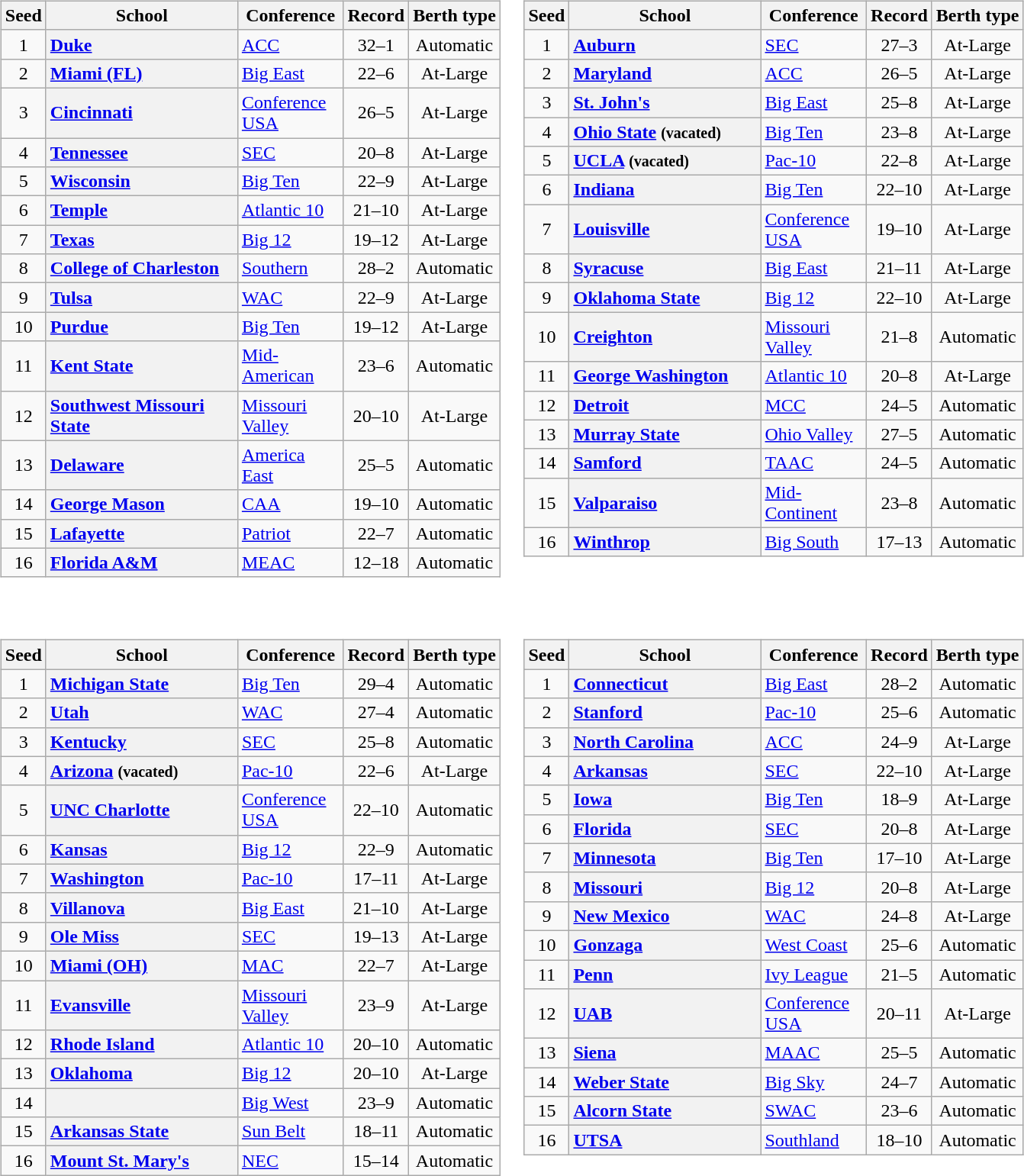<table>
<tr>
<td valign=top><br><table class="wikitable sortable plainrowheaders">
<tr>
<th scope="col">Seed</th>
<th scope="col" style="width: 160px;">School</th>
<th scope="col" style="width: 85px;">Conference</th>
<th scope="col">Record</th>
<th scope="col">Berth type</th>
</tr>
<tr>
<td align=center>1</td>
<th scope="row" style="text-align:left"><a href='#'>Duke</a></th>
<td><a href='#'>ACC</a></td>
<td align=center>32–1</td>
<td align=center>Automatic</td>
</tr>
<tr>
<td align=center>2</td>
<th scope="row" style="text-align:left"><a href='#'>Miami (FL)</a></th>
<td><a href='#'>Big East</a></td>
<td align=center>22–6</td>
<td align=center>At-Large</td>
</tr>
<tr>
<td align=center>3</td>
<th scope="row" style="text-align:left"><a href='#'>Cincinnati</a></th>
<td><a href='#'>Conference USA</a></td>
<td align=center>26–5</td>
<td align=center>At-Large</td>
</tr>
<tr>
<td align=center>4</td>
<th scope="row" style="text-align:left"><a href='#'>Tennessee</a></th>
<td><a href='#'>SEC</a></td>
<td align=center>20–8</td>
<td align=center>At-Large</td>
</tr>
<tr>
<td align=center>5</td>
<th scope="row" style="text-align:left"><a href='#'>Wisconsin</a></th>
<td><a href='#'>Big Ten</a></td>
<td align=center>22–9</td>
<td align=center>At-Large</td>
</tr>
<tr>
<td align=center>6</td>
<th scope="row" style="text-align:left"><a href='#'>Temple</a></th>
<td><a href='#'>Atlantic 10</a></td>
<td align=center>21–10</td>
<td align=center>At-Large</td>
</tr>
<tr>
<td align=center>7</td>
<th scope="row" style="text-align:left"><a href='#'>Texas</a></th>
<td><a href='#'>Big 12</a></td>
<td align=center>19–12</td>
<td align=center>At-Large</td>
</tr>
<tr>
<td align=center>8</td>
<th scope="row" style="text-align:left"><a href='#'>College of Charleston</a></th>
<td><a href='#'>Southern</a></td>
<td align=center>28–2</td>
<td align=center>Automatic</td>
</tr>
<tr>
<td align=center>9</td>
<th scope="row" style="text-align:left"><a href='#'>Tulsa</a></th>
<td><a href='#'>WAC</a></td>
<td align=center>22–9</td>
<td align=center>At-Large</td>
</tr>
<tr>
<td align=center>10</td>
<th scope="row" style="text-align:left"><a href='#'>Purdue</a></th>
<td><a href='#'>Big Ten</a></td>
<td align=center>19–12</td>
<td align=center>At-Large</td>
</tr>
<tr>
<td align=center>11</td>
<th scope="row" style="text-align:left"><a href='#'>Kent State</a></th>
<td><a href='#'>Mid-American</a></td>
<td align=center>23–6</td>
<td align=center>Automatic</td>
</tr>
<tr>
<td align=center>12</td>
<th scope="row" style="text-align:left"><a href='#'>Southwest Missouri State</a></th>
<td><a href='#'>Missouri Valley</a></td>
<td align=center>20–10</td>
<td align=center>At-Large</td>
</tr>
<tr>
<td align=center>13</td>
<th scope="row" style="text-align:left"><a href='#'>Delaware</a></th>
<td><a href='#'>America East</a></td>
<td align=center>25–5</td>
<td align=center>Automatic</td>
</tr>
<tr>
<td align=center>14</td>
<th scope="row" style="text-align:left"><a href='#'>George Mason</a></th>
<td><a href='#'>CAA</a></td>
<td align=center>19–10</td>
<td align=center>Automatic</td>
</tr>
<tr>
<td align=center>15</td>
<th scope="row" style="text-align:left"><a href='#'>Lafayette</a></th>
<td><a href='#'>Patriot</a></td>
<td align=center>22–7</td>
<td align=center>Automatic</td>
</tr>
<tr>
<td align=center>16</td>
<th scope="row" style="text-align:left"><a href='#'>Florida A&M</a></th>
<td><a href='#'>MEAC</a></td>
<td align=center>12–18</td>
<td align=center>Automatic</td>
</tr>
</table>
</td>
<td valign=top><br><table class="wikitable sortable plainrowheaders">
<tr>
<th scope="col">Seed</th>
<th scope="col" style="width: 160px;">School</th>
<th scope="col" style="width: 85px;">Conference</th>
<th scope="col">Record</th>
<th scope="col">Berth type</th>
</tr>
<tr>
<td align=center>1</td>
<th scope="row" style="text-align:left"><a href='#'>Auburn</a></th>
<td><a href='#'>SEC</a></td>
<td align=center>27–3</td>
<td align=center>At-Large</td>
</tr>
<tr>
<td align=center>2</td>
<th scope="row" style="text-align:left"><a href='#'>Maryland</a></th>
<td><a href='#'>ACC</a></td>
<td align=center>26–5</td>
<td align=center>At-Large</td>
</tr>
<tr>
<td align=center>3</td>
<th scope="row" style="text-align:left"><a href='#'>St. John's</a></th>
<td><a href='#'>Big East</a></td>
<td align=center>25–8</td>
<td align=center>At-Large</td>
</tr>
<tr>
<td align=center>4</td>
<th scope="row" style="text-align:left"><a href='#'>Ohio State</a> <small>(vacated)</small></th>
<td><a href='#'>Big Ten</a></td>
<td align=center>23–8</td>
<td align=center>At-Large</td>
</tr>
<tr>
<td align=center>5</td>
<th scope="row" style="text-align:left"><a href='#'>UCLA</a> <small>(vacated)</small></th>
<td><a href='#'>Pac-10</a></td>
<td align=center>22–8</td>
<td align=center>At-Large</td>
</tr>
<tr>
<td align=center>6</td>
<th scope="row" style="text-align:left"><a href='#'>Indiana</a></th>
<td><a href='#'>Big Ten</a></td>
<td align=center>22–10</td>
<td align=center>At-Large</td>
</tr>
<tr>
<td align=center>7</td>
<th scope="row" style="text-align:left"><a href='#'>Louisville</a></th>
<td><a href='#'>Conference USA</a></td>
<td align=center>19–10</td>
<td align=center>At-Large</td>
</tr>
<tr>
<td align=center>8</td>
<th scope="row" style="text-align:left"><a href='#'>Syracuse</a></th>
<td><a href='#'>Big East</a></td>
<td align=center>21–11</td>
<td align=center>At-Large</td>
</tr>
<tr>
<td align=center>9</td>
<th scope="row" style="text-align:left"><a href='#'>Oklahoma State</a></th>
<td><a href='#'>Big 12</a></td>
<td align=center>22–10</td>
<td align=center>At-Large</td>
</tr>
<tr>
<td align=center>10</td>
<th scope="row" style="text-align:left"><a href='#'>Creighton</a></th>
<td><a href='#'>Missouri Valley</a></td>
<td align=center>21–8</td>
<td align=center>Automatic</td>
</tr>
<tr>
<td align=center>11</td>
<th scope="row" style="text-align:left"><a href='#'>George Washington</a></th>
<td><a href='#'>Atlantic 10</a></td>
<td align=center>20–8</td>
<td align=center>At-Large</td>
</tr>
<tr>
<td align=center>12</td>
<th scope="row" style="text-align:left"><a href='#'>Detroit</a></th>
<td><a href='#'>MCC</a></td>
<td align=center>24–5</td>
<td align=center>Automatic</td>
</tr>
<tr>
<td align=center>13</td>
<th scope="row" style="text-align:left"><a href='#'>Murray State</a></th>
<td><a href='#'>Ohio Valley</a></td>
<td align=center>27–5</td>
<td align=center>Automatic</td>
</tr>
<tr>
<td align=center>14</td>
<th scope="row" style="text-align:left"><a href='#'>Samford</a></th>
<td><a href='#'>TAAC</a></td>
<td align=center>24–5</td>
<td align=center>Automatic</td>
</tr>
<tr>
<td align=center>15</td>
<th scope="row" style="text-align:left"><a href='#'>Valparaiso</a></th>
<td><a href='#'>Mid-Continent</a></td>
<td align=center>23–8</td>
<td align=center>Automatic</td>
</tr>
<tr>
<td align=center>16</td>
<th scope="row" style="text-align:left"><a href='#'>Winthrop</a></th>
<td><a href='#'>Big South</a></td>
<td align=center>17–13</td>
<td align=center>Automatic</td>
</tr>
</table>
</td>
</tr>
<tr>
<td valign=top><br><table class="wikitable sortable plainrowheaders">
<tr>
<th scope="col">Seed</th>
<th scope="col" style="width: 160px;">School</th>
<th scope="col" style="width: 85px;">Conference</th>
<th scope="col">Record</th>
<th scope="col">Berth type</th>
</tr>
<tr>
<td align=center>1</td>
<th scope="row" style="text-align:left"><a href='#'>Michigan State</a></th>
<td><a href='#'>Big Ten</a></td>
<td align=center>29–4</td>
<td align=center>Automatic</td>
</tr>
<tr>
<td align=center>2</td>
<th scope="row" style="text-align:left"><a href='#'>Utah</a></th>
<td><a href='#'>WAC</a></td>
<td align=center>27–4</td>
<td align=center>Automatic</td>
</tr>
<tr>
<td align=center>3</td>
<th scope="row" style="text-align:left"><a href='#'>Kentucky</a></th>
<td><a href='#'>SEC</a></td>
<td align=center>25–8</td>
<td align=center>Automatic</td>
</tr>
<tr>
<td align=center>4</td>
<th scope="row" style="text-align:left"><a href='#'>Arizona</a> <small>(vacated)</small></th>
<td><a href='#'>Pac-10</a></td>
<td align=center>22–6</td>
<td align=center>At-Large</td>
</tr>
<tr>
<td align=center>5</td>
<th scope="row" style="text-align:left"><a href='#'>UNC Charlotte</a></th>
<td><a href='#'>Conference USA</a></td>
<td align=center>22–10</td>
<td align=center>Automatic</td>
</tr>
<tr>
<td align=center>6</td>
<th scope="row" style="text-align:left"><a href='#'>Kansas</a></th>
<td><a href='#'>Big 12</a></td>
<td align=center>22–9</td>
<td align=center>Automatic</td>
</tr>
<tr>
<td align=center>7</td>
<th scope="row" style="text-align:left"><a href='#'>Washington</a></th>
<td><a href='#'>Pac-10</a></td>
<td align=center>17–11</td>
<td align=center>At-Large</td>
</tr>
<tr>
<td align=center>8</td>
<th scope="row" style="text-align:left"><a href='#'>Villanova</a></th>
<td><a href='#'>Big East</a></td>
<td align=center>21–10</td>
<td align=center>At-Large</td>
</tr>
<tr>
<td align=center>9</td>
<th scope="row" style="text-align:left"><a href='#'>Ole Miss</a></th>
<td><a href='#'>SEC</a></td>
<td align=center>19–13</td>
<td align=center>At-Large</td>
</tr>
<tr>
<td align=center>10</td>
<th scope="row" style="text-align:left"><a href='#'>Miami (OH)</a></th>
<td><a href='#'>MAC</a></td>
<td align=center>22–7</td>
<td align=center>At-Large</td>
</tr>
<tr>
<td align=center>11</td>
<th scope="row" style="text-align:left"><a href='#'>Evansville</a></th>
<td><a href='#'>Missouri Valley</a></td>
<td align=center>23–9</td>
<td align=center>At-Large</td>
</tr>
<tr>
<td align=center>12</td>
<th scope="row" style="text-align:left"><a href='#'>Rhode Island</a></th>
<td><a href='#'>Atlantic 10</a></td>
<td align=center>20–10</td>
<td align=center>Automatic</td>
</tr>
<tr>
<td align=center>13</td>
<th scope="row" style="text-align:left"><a href='#'>Oklahoma</a></th>
<td><a href='#'>Big 12</a></td>
<td align=center>20–10</td>
<td align=center>At-Large</td>
</tr>
<tr>
<td align=center>14</td>
<th scope="row" style="text-align:left"></th>
<td><a href='#'>Big West</a></td>
<td align=center>23–9</td>
<td align=center>Automatic</td>
</tr>
<tr>
<td align=center>15</td>
<th scope="row" style="text-align:left"><a href='#'>Arkansas State</a></th>
<td><a href='#'>Sun Belt</a></td>
<td align=center>18–11</td>
<td align=center>Automatic</td>
</tr>
<tr>
<td align=center>16</td>
<th scope="row" style="text-align:left"><a href='#'>Mount St. Mary's</a></th>
<td><a href='#'>NEC</a></td>
<td align=center>15–14</td>
<td align=center>Automatic</td>
</tr>
</table>
</td>
<td valign=top><br><table class="wikitable sortable plainrowheaders">
<tr>
<th scope="col">Seed</th>
<th scope="col" style="width: 160px;">School</th>
<th scope="col" style="width: 85px;">Conference</th>
<th scope="col">Record</th>
<th scope="col">Berth type</th>
</tr>
<tr>
<td align=center>1</td>
<th scope="row" style="text-align:left"><a href='#'>Connecticut</a></th>
<td><a href='#'>Big East</a></td>
<td align=center>28–2</td>
<td align=center>Automatic</td>
</tr>
<tr>
<td align=center>2</td>
<th scope="row" style="text-align:left"><a href='#'>Stanford</a></th>
<td><a href='#'>Pac-10</a></td>
<td align=center>25–6</td>
<td align=center>Automatic</td>
</tr>
<tr>
<td align=center>3</td>
<th scope="row" style="text-align:left"><a href='#'>North Carolina</a></th>
<td><a href='#'>ACC</a></td>
<td align=center>24–9</td>
<td align=center>At-Large</td>
</tr>
<tr>
<td align=center>4</td>
<th scope="row" style="text-align:left"><a href='#'>Arkansas</a></th>
<td><a href='#'>SEC</a></td>
<td align=center>22–10</td>
<td align=center>At-Large</td>
</tr>
<tr>
<td align=center>5</td>
<th scope="row" style="text-align:left"><a href='#'>Iowa</a></th>
<td><a href='#'>Big Ten</a></td>
<td align=center>18–9</td>
<td align=center>At-Large</td>
</tr>
<tr>
<td align=center>6</td>
<th scope="row" style="text-align:left"><a href='#'>Florida</a></th>
<td><a href='#'>SEC</a></td>
<td align=center>20–8</td>
<td align=center>At-Large</td>
</tr>
<tr>
<td align=center>7</td>
<th scope="row" style="text-align:left"><a href='#'>Minnesota</a></th>
<td><a href='#'>Big Ten</a></td>
<td align=center>17–10</td>
<td align=center>At-Large</td>
</tr>
<tr>
<td align=center>8</td>
<th scope="row" style="text-align:left"><a href='#'>Missouri</a></th>
<td><a href='#'>Big 12</a></td>
<td align=center>20–8</td>
<td align=center>At-Large</td>
</tr>
<tr>
<td align=center>9</td>
<th scope="row" style="text-align:left"><a href='#'>New Mexico</a></th>
<td><a href='#'>WAC</a></td>
<td align=center>24–8</td>
<td align=center>At-Large</td>
</tr>
<tr>
<td align=center>10</td>
<th scope="row" style="text-align:left"><a href='#'>Gonzaga</a></th>
<td><a href='#'>West Coast</a></td>
<td align=center>25–6</td>
<td align=center>Automatic</td>
</tr>
<tr>
<td align=center>11</td>
<th scope="row" style="text-align:left"><a href='#'>Penn</a></th>
<td><a href='#'>Ivy League</a></td>
<td align=center>21–5</td>
<td align=center>Automatic</td>
</tr>
<tr>
<td align=center>12</td>
<th scope="row" style="text-align:left"><a href='#'>UAB</a></th>
<td><a href='#'>Conference USA</a></td>
<td align=center>20–11</td>
<td align=center>At-Large</td>
</tr>
<tr>
<td align=center>13</td>
<th scope="row" style="text-align:left"><a href='#'>Siena</a></th>
<td><a href='#'>MAAC</a></td>
<td align=center>25–5</td>
<td align=center>Automatic</td>
</tr>
<tr>
<td align=center>14</td>
<th scope="row" style="text-align:left"><a href='#'>Weber State</a></th>
<td><a href='#'>Big Sky</a></td>
<td align=center>24–7</td>
<td align=center>Automatic</td>
</tr>
<tr>
<td align=center>15</td>
<th scope="row" style="text-align:left"><a href='#'>Alcorn State</a></th>
<td><a href='#'>SWAC</a></td>
<td align=center>23–6</td>
<td align=center>Automatic</td>
</tr>
<tr>
<td align=center>16</td>
<th scope="row" style="text-align:left"><a href='#'>UTSA</a></th>
<td><a href='#'>Southland</a></td>
<td align=center>18–10</td>
<td align=center>Automatic</td>
</tr>
</table>
</td>
</tr>
</table>
